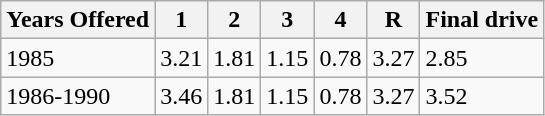<table class=wikitable>
<tr>
<th>Years Offered</th>
<th>1</th>
<th>2</th>
<th>3</th>
<th>4</th>
<th>R</th>
<th>Final drive</th>
</tr>
<tr>
<td>1985</td>
<td>3.21</td>
<td>1.81</td>
<td>1.15</td>
<td>0.78</td>
<td>3.27</td>
<td>2.85</td>
</tr>
<tr>
<td>1986-1990</td>
<td>3.46</td>
<td>1.81</td>
<td>1.15</td>
<td>0.78</td>
<td>3.27</td>
<td>3.52</td>
</tr>
</table>
